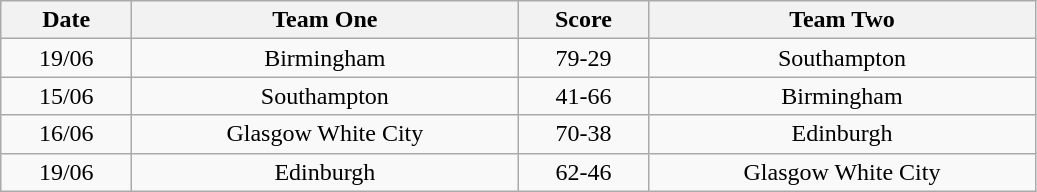<table class="wikitable" style="text-align: center">
<tr>
<th width=80>Date</th>
<th width=250>Team One</th>
<th width=80>Score</th>
<th width=250>Team Two</th>
</tr>
<tr>
<td>19/06</td>
<td>Birmingham</td>
<td>79-29</td>
<td>Southampton</td>
</tr>
<tr>
<td>15/06</td>
<td>Southampton</td>
<td>41-66</td>
<td>Birmingham</td>
</tr>
<tr>
<td>16/06</td>
<td>Glasgow White City</td>
<td>70-38</td>
<td>Edinburgh</td>
</tr>
<tr>
<td>19/06</td>
<td>Edinburgh</td>
<td>62-46</td>
<td>Glasgow White City</td>
</tr>
</table>
